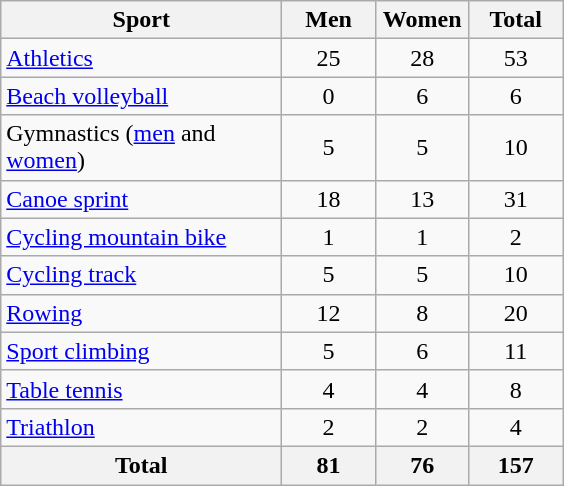<table class="wikitable sortable" style="text-align:center;">
<tr>
<th width=180>Sport</th>
<th width=55>Men</th>
<th width=55>Women</th>
<th width=55>Total</th>
</tr>
<tr>
<td align=left><a href='#'>Athletics</a></td>
<td>25</td>
<td>28</td>
<td>53</td>
</tr>
<tr>
<td align=left><a href='#'>Beach volleyball</a></td>
<td>0</td>
<td>6</td>
<td>6</td>
</tr>
<tr>
<td align=left>Gymnastics (<a href='#'>men</a> and <a href='#'>women</a>)</td>
<td>5</td>
<td>5</td>
<td>10</td>
</tr>
<tr>
<td align=left><a href='#'>Canoe sprint</a></td>
<td>18</td>
<td>13</td>
<td>31</td>
</tr>
<tr>
<td align=left><a href='#'>Cycling mountain bike</a></td>
<td>1</td>
<td>1</td>
<td>2</td>
</tr>
<tr>
<td align=left><a href='#'>Cycling track</a></td>
<td>5</td>
<td>5</td>
<td>10</td>
</tr>
<tr>
<td align=left><a href='#'>Rowing</a></td>
<td>12</td>
<td>8</td>
<td>20</td>
</tr>
<tr>
<td align=left><a href='#'>Sport climbing</a></td>
<td>5</td>
<td>6</td>
<td>11</td>
</tr>
<tr>
<td align=left><a href='#'>Table tennis</a></td>
<td>4</td>
<td>4</td>
<td>8</td>
</tr>
<tr>
<td align=left><a href='#'>Triathlon</a></td>
<td>2</td>
<td>2</td>
<td>4</td>
</tr>
<tr>
<th align=left>Total</th>
<th>81</th>
<th>76</th>
<th>157</th>
</tr>
</table>
